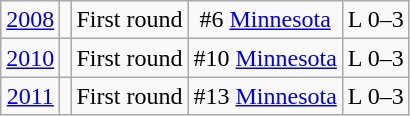<table class="wikitable">
<tr align="center">
<td><a href='#'>2008</a></td>
<td></td>
<td>First round</td>
<td>#6 <a href='#'>Minnesota</a></td>
<td>L 0–3</td>
</tr>
<tr align="center">
<td><a href='#'>2010</a></td>
<td></td>
<td>First round</td>
<td>#10 <a href='#'>Minnesota</a></td>
<td>L 0–3</td>
</tr>
<tr align="center">
<td><a href='#'>2011</a></td>
<td></td>
<td>First round</td>
<td>#13 <a href='#'>Minnesota</a></td>
<td>L 0–3</td>
</tr>
</table>
